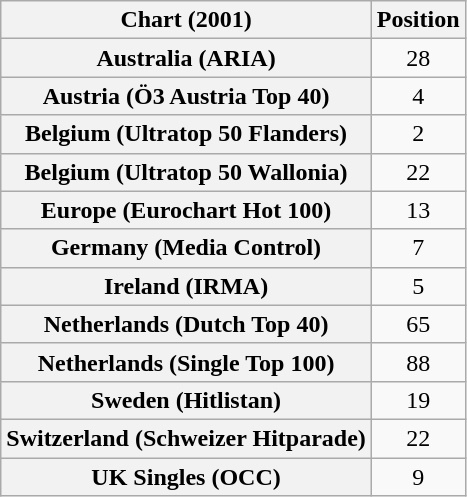<table class="wikitable sortable plainrowheaders" style="text-align:center">
<tr>
<th scope="col">Chart (2001)</th>
<th scope="col">Position</th>
</tr>
<tr>
<th scope="row">Australia (ARIA)</th>
<td>28</td>
</tr>
<tr>
<th scope="row">Austria (Ö3 Austria Top 40)</th>
<td>4</td>
</tr>
<tr>
<th scope="row">Belgium (Ultratop 50 Flanders)</th>
<td>2</td>
</tr>
<tr>
<th scope="row">Belgium (Ultratop 50 Wallonia)</th>
<td>22</td>
</tr>
<tr>
<th scope="row">Europe (Eurochart Hot 100)</th>
<td>13</td>
</tr>
<tr>
<th scope="row">Germany (Media Control)</th>
<td>7</td>
</tr>
<tr>
<th scope="row">Ireland (IRMA)</th>
<td>5</td>
</tr>
<tr>
<th scope="row">Netherlands (Dutch Top 40)</th>
<td>65</td>
</tr>
<tr>
<th scope="row">Netherlands (Single Top 100)</th>
<td>88</td>
</tr>
<tr>
<th scope="row">Sweden (Hitlistan)</th>
<td>19</td>
</tr>
<tr>
<th scope="row">Switzerland (Schweizer Hitparade)</th>
<td>22</td>
</tr>
<tr>
<th scope="row">UK Singles (OCC)</th>
<td>9</td>
</tr>
</table>
